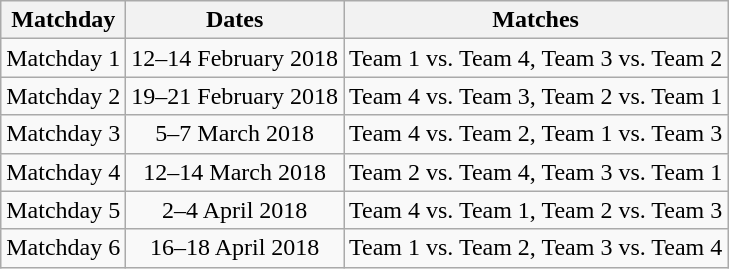<table class="wikitable" style="text-align:center">
<tr>
<th>Matchday</th>
<th>Dates</th>
<th>Matches</th>
</tr>
<tr>
<td>Matchday 1</td>
<td>12–14 February 2018</td>
<td>Team 1 vs. Team 4, Team 3 vs. Team 2</td>
</tr>
<tr>
<td>Matchday 2</td>
<td>19–21 February 2018</td>
<td>Team 4 vs. Team 3, Team 2 vs. Team 1</td>
</tr>
<tr>
<td>Matchday 3</td>
<td>5–7 March 2018</td>
<td>Team 4 vs. Team 2, Team 1 vs. Team 3</td>
</tr>
<tr>
<td>Matchday 4</td>
<td>12–14 March 2018</td>
<td>Team 2 vs. Team 4, Team 3 vs. Team 1</td>
</tr>
<tr>
<td>Matchday 5</td>
<td>2–4 April 2018</td>
<td>Team 4 vs. Team 1, Team 2 vs. Team 3</td>
</tr>
<tr>
<td>Matchday 6</td>
<td>16–18 April 2018</td>
<td>Team 1 vs. Team 2, Team 3 vs. Team 4</td>
</tr>
</table>
